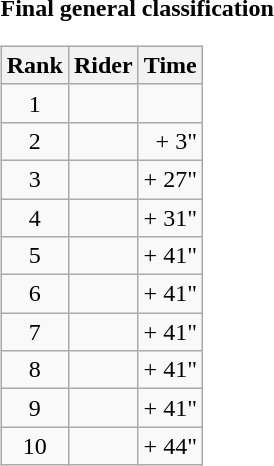<table>
<tr>
<td><strong>Final general classification</strong><br><table class="wikitable">
<tr>
<th scope="col">Rank</th>
<th scope="col">Rider</th>
<th scope="col">Time</th>
</tr>
<tr>
<td style="text-align:center;">1</td>
<td></td>
<td style="text-align:right;"></td>
</tr>
<tr>
<td style="text-align:center;">2</td>
<td></td>
<td style="text-align:right;">+ 3"</td>
</tr>
<tr>
<td style="text-align:center;">3</td>
<td></td>
<td style="text-align:right;">+ 27"</td>
</tr>
<tr>
<td style="text-align:center;">4</td>
<td></td>
<td style="text-align:right;">+ 31"</td>
</tr>
<tr>
<td style="text-align:center;">5</td>
<td></td>
<td style="text-align:right;">+ 41"</td>
</tr>
<tr>
<td style="text-align:center;">6</td>
<td></td>
<td style="text-align:right;">+ 41"</td>
</tr>
<tr>
<td style="text-align:center;">7</td>
<td></td>
<td style="text-align:right;">+ 41"</td>
</tr>
<tr>
<td style="text-align:center;">8</td>
<td></td>
<td style="text-align:right;">+ 41"</td>
</tr>
<tr>
<td style="text-align:center;">9</td>
<td></td>
<td style="text-align:right;">+ 41"</td>
</tr>
<tr>
<td style="text-align:center;">10</td>
<td></td>
<td style="text-align:right;">+ 44"</td>
</tr>
</table>
</td>
</tr>
</table>
